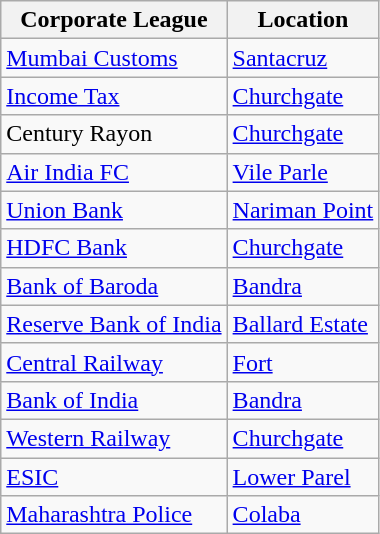<table class="wikitable sortable">
<tr>
<th>Corporate League</th>
<th>Location</th>
</tr>
<tr>
<td><a href='#'>Mumbai Customs</a></td>
<td><a href='#'>Santacruz</a></td>
</tr>
<tr>
<td><a href='#'>Income Tax</a></td>
<td><a href='#'>Churchgate</a></td>
</tr>
<tr>
<td>Century Rayon</td>
<td><a href='#'>Churchgate</a></td>
</tr>
<tr>
<td><a href='#'>Air India FC</a></td>
<td><a href='#'>Vile Parle</a></td>
</tr>
<tr>
<td><a href='#'>Union Bank</a></td>
<td><a href='#'>Nariman Point</a></td>
</tr>
<tr>
<td><a href='#'>HDFC Bank</a></td>
<td><a href='#'>Churchgate</a></td>
</tr>
<tr>
<td><a href='#'>Bank of Baroda</a></td>
<td><a href='#'>Bandra</a></td>
</tr>
<tr>
<td><a href='#'>Reserve Bank of India</a></td>
<td><a href='#'>Ballard Estate</a></td>
</tr>
<tr>
<td><a href='#'>Central Railway</a></td>
<td><a href='#'>Fort</a></td>
</tr>
<tr>
<td><a href='#'>Bank of India</a></td>
<td><a href='#'>Bandra</a></td>
</tr>
<tr>
<td><a href='#'>Western Railway</a></td>
<td><a href='#'>Churchgate</a></td>
</tr>
<tr>
<td><a href='#'>ESIC</a></td>
<td><a href='#'>Lower Parel</a></td>
</tr>
<tr>
<td><a href='#'>Maharashtra Police</a></td>
<td><a href='#'>Colaba</a></td>
</tr>
</table>
